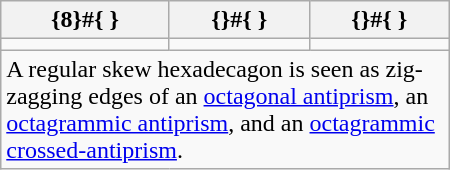<table class=wikitable align=right width=300>
<tr>
<th>{8}#{ }</th>
<th>{}#{ }</th>
<th>{}#{ }</th>
</tr>
<tr>
<td></td>
<td></td>
<td></td>
</tr>
<tr>
<td colspan=3>A regular skew hexadecagon is seen as zig-zagging edges of an <a href='#'>octagonal antiprism</a>, an <a href='#'>octagrammic antiprism</a>, and an <a href='#'>octagrammic crossed-antiprism</a>.</td>
</tr>
</table>
